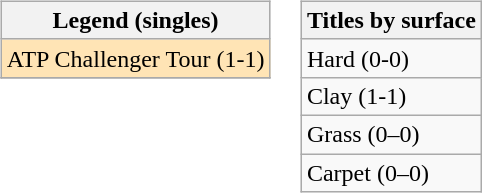<table>
<tr valign=top>
<td><br><table class=wikitable style=font-size:100%>
<tr>
<th>Legend (singles)</th>
</tr>
<tr bgcolor=moccasin>
<td>ATP Challenger Tour (1-1)</td>
</tr>
<tr bgcolor=#cffcff>
</tr>
</table>
</td>
<td><br><table class=wikitable style=font-size:100%>
<tr>
<th>Titles by surface</th>
</tr>
<tr>
<td>Hard (0-0)</td>
</tr>
<tr>
<td>Clay (1-1)</td>
</tr>
<tr>
<td>Grass (0–0)</td>
</tr>
<tr>
<td>Carpet (0–0)</td>
</tr>
</table>
</td>
</tr>
</table>
